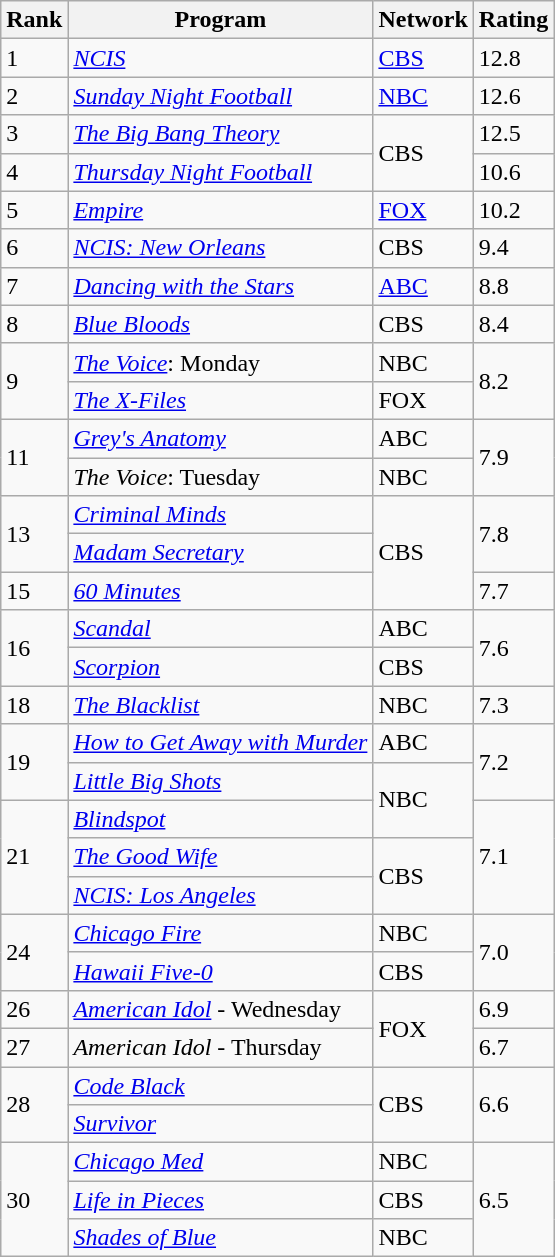<table class="wikitable">
<tr>
<th>Rank</th>
<th>Program</th>
<th>Network</th>
<th>Rating</th>
</tr>
<tr>
<td>1</td>
<td><em><a href='#'>NCIS</a></em></td>
<td><a href='#'>CBS</a></td>
<td>12.8</td>
</tr>
<tr>
<td>2</td>
<td><em><a href='#'>Sunday Night Football</a></em></td>
<td><a href='#'>NBC</a></td>
<td>12.6</td>
</tr>
<tr>
<td>3</td>
<td><em><a href='#'>The Big Bang Theory</a></em></td>
<td rowspan="2">CBS</td>
<td>12.5</td>
</tr>
<tr>
<td>4</td>
<td><em><a href='#'>Thursday Night Football</a></em></td>
<td>10.6</td>
</tr>
<tr>
<td>5</td>
<td><em><a href='#'>Empire</a></em></td>
<td><a href='#'>FOX</a></td>
<td>10.2</td>
</tr>
<tr>
<td>6</td>
<td><em><a href='#'>NCIS: New Orleans</a></em></td>
<td>CBS</td>
<td>9.4</td>
</tr>
<tr>
<td>7</td>
<td><em><a href='#'>Dancing with the Stars</a></em></td>
<td><a href='#'>ABC</a></td>
<td>8.8</td>
</tr>
<tr>
<td>8</td>
<td><em><a href='#'>Blue Bloods</a></em></td>
<td>CBS</td>
<td>8.4</td>
</tr>
<tr>
<td rowspan="2">9</td>
<td><em><a href='#'>The Voice</a></em>: Monday</td>
<td>NBC</td>
<td rowspan="2">8.2</td>
</tr>
<tr>
<td><em><a href='#'>The X-Files</a></em></td>
<td>FOX</td>
</tr>
<tr>
<td rowspan="2">11</td>
<td><em><a href='#'>Grey's Anatomy</a></em></td>
<td>ABC</td>
<td rowspan="2">7.9</td>
</tr>
<tr>
<td><em>The Voice</em>: Tuesday</td>
<td>NBC</td>
</tr>
<tr>
<td rowspan="2">13</td>
<td><em><a href='#'>Criminal Minds</a></em></td>
<td rowspan="3">CBS</td>
<td rowspan="2">7.8</td>
</tr>
<tr>
<td><em><a href='#'>Madam Secretary</a></em></td>
</tr>
<tr>
<td>15</td>
<td><em><a href='#'>60 Minutes</a></em></td>
<td>7.7</td>
</tr>
<tr>
<td rowspan="2">16</td>
<td><em><a href='#'>Scandal</a></em></td>
<td>ABC</td>
<td rowspan="2">7.6</td>
</tr>
<tr>
<td><em><a href='#'>Scorpion</a></em></td>
<td>CBS</td>
</tr>
<tr>
<td>18</td>
<td><em><a href='#'>The Blacklist</a></em></td>
<td>NBC</td>
<td>7.3</td>
</tr>
<tr>
<td rowspan="2">19</td>
<td><em><a href='#'>How to Get Away with Murder</a></em></td>
<td>ABC</td>
<td rowspan="2">7.2</td>
</tr>
<tr>
<td><em><a href='#'>Little Big Shots</a></em></td>
<td rowspan="2">NBC</td>
</tr>
<tr>
<td rowspan="3">21</td>
<td><em><a href='#'>Blindspot</a></em></td>
<td rowspan="3">7.1</td>
</tr>
<tr>
<td><em><a href='#'>The Good Wife</a></em></td>
<td rowspan="2">CBS</td>
</tr>
<tr>
<td><em><a href='#'>NCIS: Los Angeles</a></em></td>
</tr>
<tr>
<td rowspan="2">24</td>
<td><em><a href='#'>Chicago Fire</a></em></td>
<td>NBC</td>
<td rowspan="2">7.0</td>
</tr>
<tr>
<td><em><a href='#'>Hawaii Five-0</a></em></td>
<td>CBS</td>
</tr>
<tr>
<td>26</td>
<td><em><a href='#'>American Idol</a></em> - Wednesday</td>
<td rowspan="2">FOX</td>
<td>6.9</td>
</tr>
<tr>
<td>27</td>
<td><em>American Idol</em> - Thursday</td>
<td>6.7</td>
</tr>
<tr>
<td rowspan="2">28</td>
<td><em><a href='#'>Code Black</a></em></td>
<td rowspan="2">CBS</td>
<td rowspan="2">6.6</td>
</tr>
<tr>
<td><em><a href='#'>Survivor</a></em></td>
</tr>
<tr>
<td rowspan="3">30</td>
<td><em><a href='#'>Chicago Med</a></em></td>
<td>NBC</td>
<td rowspan="3">6.5</td>
</tr>
<tr>
<td><em><a href='#'>Life in Pieces</a></em></td>
<td>CBS</td>
</tr>
<tr>
<td><em><a href='#'>Shades of Blue</a></em></td>
<td>NBC</td>
</tr>
</table>
